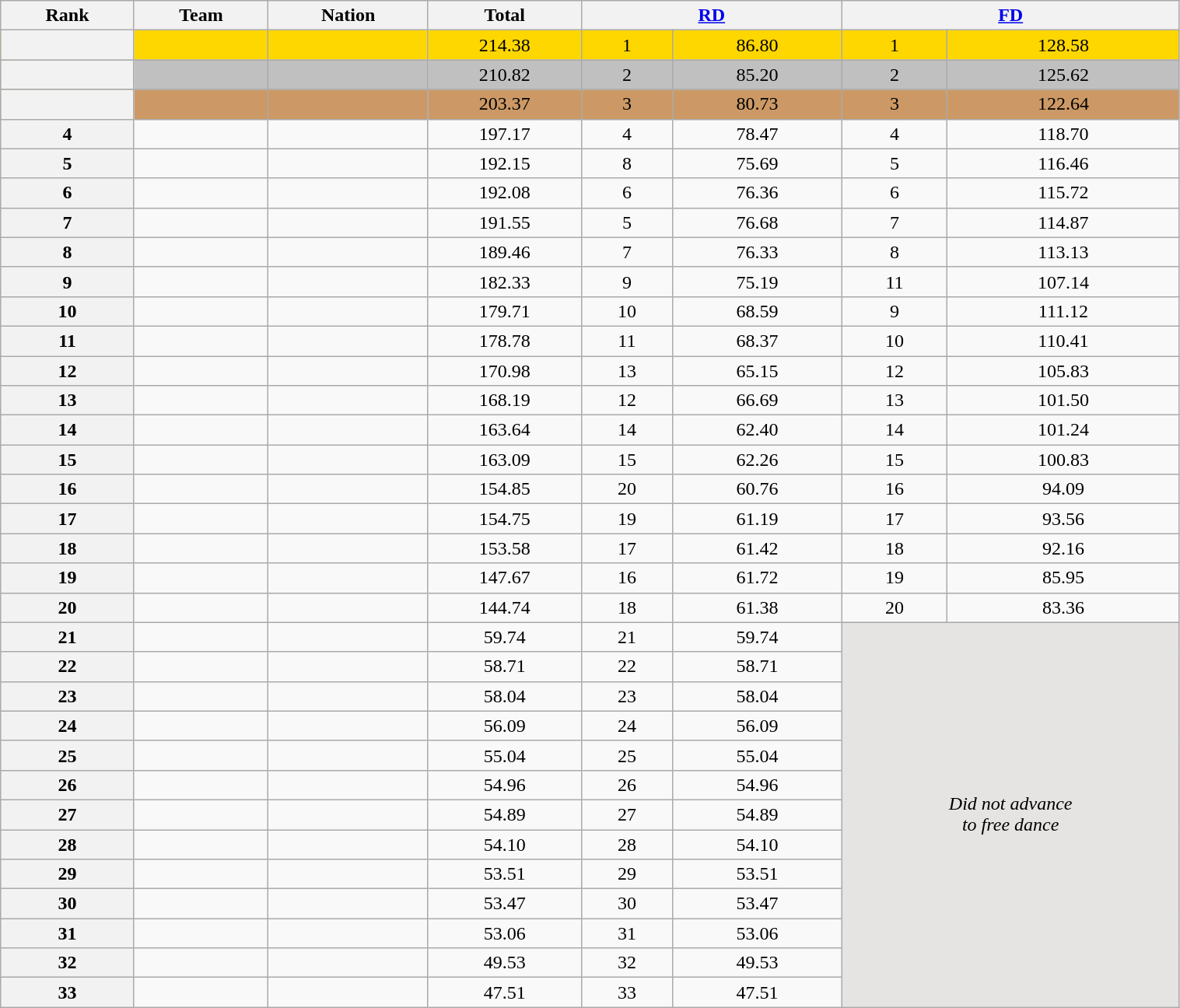<table class="wikitable sortable" style="text-align:center; width:80%">
<tr>
<th scope="col">Rank</th>
<th scope="col">Team</th>
<th scope="col">Nation</th>
<th scope="col">Total</th>
<th scope="col" colspan="2" width="80px"><a href='#'>RD</a></th>
<th scope="col" colspan="2" width="80px"><a href='#'>FD</a></th>
</tr>
<tr bgcolor="gold">
<th scope="row"></th>
<td align="left"></td>
<td align="left"></td>
<td>214.38</td>
<td>1</td>
<td>86.80</td>
<td>1</td>
<td>128.58</td>
</tr>
<tr bgcolor="silver">
<th scope="row"></th>
<td align="left"></td>
<td align="left"></td>
<td>210.82</td>
<td>2</td>
<td>85.20</td>
<td>2</td>
<td>125.62</td>
</tr>
<tr bgcolor="#cc9966">
<th scope="row"></th>
<td align="left"></td>
<td align="left"></td>
<td>203.37</td>
<td>3</td>
<td>80.73</td>
<td>3</td>
<td>122.64</td>
</tr>
<tr>
<th scope="row">4</th>
<td align="left"></td>
<td align="left"></td>
<td>197.17</td>
<td>4</td>
<td>78.47</td>
<td>4</td>
<td>118.70</td>
</tr>
<tr>
<th scope="row">5</th>
<td align="left"></td>
<td align="left"></td>
<td>192.15</td>
<td>8</td>
<td>75.69</td>
<td>5</td>
<td>116.46</td>
</tr>
<tr>
<th scope="row">6</th>
<td align="left"></td>
<td align="left"></td>
<td>192.08</td>
<td>6</td>
<td>76.36</td>
<td>6</td>
<td>115.72</td>
</tr>
<tr>
<th scope="row">7</th>
<td align="left"></td>
<td align="left"></td>
<td>191.55</td>
<td>5</td>
<td>76.68</td>
<td>7</td>
<td>114.87</td>
</tr>
<tr>
<th scope="row">8</th>
<td align="left"></td>
<td align="left"></td>
<td>189.46</td>
<td>7</td>
<td>76.33</td>
<td>8</td>
<td>113.13</td>
</tr>
<tr>
<th scope="row">9</th>
<td align="left"></td>
<td align="left"></td>
<td>182.33</td>
<td>9</td>
<td>75.19</td>
<td>11</td>
<td>107.14</td>
</tr>
<tr>
<th scope="row">10</th>
<td align="left"></td>
<td align="left"></td>
<td>179.71</td>
<td>10</td>
<td>68.59</td>
<td>9</td>
<td>111.12</td>
</tr>
<tr>
<th scope="row">11</th>
<td align="left"></td>
<td align="left"></td>
<td>178.78</td>
<td>11</td>
<td>68.37</td>
<td>10</td>
<td>110.41</td>
</tr>
<tr>
<th scope="row">12</th>
<td align="left"></td>
<td align="left"></td>
<td>170.98</td>
<td>13</td>
<td>65.15</td>
<td>12</td>
<td>105.83</td>
</tr>
<tr>
<th scope="row">13</th>
<td align="left"></td>
<td align="left"></td>
<td>168.19</td>
<td>12</td>
<td>66.69</td>
<td>13</td>
<td>101.50</td>
</tr>
<tr>
<th scope="row">14</th>
<td align="left"></td>
<td align="left"></td>
<td>163.64</td>
<td>14</td>
<td>62.40</td>
<td>14</td>
<td>101.24</td>
</tr>
<tr>
<th scope="row">15</th>
<td align="left"></td>
<td align="left"></td>
<td>163.09</td>
<td>15</td>
<td>62.26</td>
<td>15</td>
<td>100.83</td>
</tr>
<tr>
<th scope="row">16</th>
<td align="left"></td>
<td align="left"></td>
<td>154.85</td>
<td>20</td>
<td>60.76</td>
<td>16</td>
<td>94.09</td>
</tr>
<tr>
<th scope="row">17</th>
<td align="left"></td>
<td align="left"></td>
<td>154.75</td>
<td>19</td>
<td>61.19</td>
<td>17</td>
<td>93.56</td>
</tr>
<tr>
<th scope="row">18</th>
<td align="left"></td>
<td align="left"></td>
<td>153.58</td>
<td>17</td>
<td>61.42</td>
<td>18</td>
<td>92.16</td>
</tr>
<tr>
<th scope="row">19</th>
<td align="left"></td>
<td align="left"></td>
<td>147.67</td>
<td>16</td>
<td>61.72</td>
<td>19</td>
<td>85.95</td>
</tr>
<tr>
<th scope="row">20</th>
<td align="left"></td>
<td align="left"></td>
<td>144.74</td>
<td>18</td>
<td>61.38</td>
<td>20</td>
<td>83.36</td>
</tr>
<tr>
<th scope="row">21</th>
<td align="left"></td>
<td align="left"></td>
<td>59.74</td>
<td>21</td>
<td>59.74</td>
<td colspan="2" rowspan="13" bgcolor="e5e4e2"><em>Did not advance<br>to free dance</em></td>
</tr>
<tr>
<th scope="row">22</th>
<td align="left"></td>
<td align="left"></td>
<td>58.71</td>
<td>22</td>
<td>58.71</td>
</tr>
<tr>
<th scope="row">23</th>
<td align="left"></td>
<td align="left"></td>
<td>58.04</td>
<td>23</td>
<td>58.04</td>
</tr>
<tr>
<th scope="row">24</th>
<td align="left"></td>
<td align="left"></td>
<td>56.09</td>
<td>24</td>
<td>56.09</td>
</tr>
<tr>
<th scope="row">25</th>
<td align="left"></td>
<td align="left"></td>
<td>55.04</td>
<td>25</td>
<td>55.04</td>
</tr>
<tr>
<th scope="row">26</th>
<td align="left"></td>
<td align="left"></td>
<td>54.96</td>
<td>26</td>
<td>54.96</td>
</tr>
<tr>
<th scope="row">27</th>
<td align="left"></td>
<td align="left"></td>
<td>54.89</td>
<td>27</td>
<td>54.89</td>
</tr>
<tr>
<th scope="row">28</th>
<td align="left"></td>
<td align="left"></td>
<td>54.10</td>
<td>28</td>
<td>54.10</td>
</tr>
<tr>
<th scope="row">29</th>
<td align="left"></td>
<td align="left"></td>
<td>53.51</td>
<td>29</td>
<td>53.51</td>
</tr>
<tr>
<th scope="row">30</th>
<td align="left"></td>
<td align="left"></td>
<td>53.47</td>
<td>30</td>
<td>53.47</td>
</tr>
<tr>
<th scope="row">31</th>
<td align="left"></td>
<td align="left"></td>
<td>53.06</td>
<td>31</td>
<td>53.06</td>
</tr>
<tr>
<th scope="row">32</th>
<td align="left"></td>
<td align="left"></td>
<td>49.53</td>
<td>32</td>
<td>49.53</td>
</tr>
<tr>
<th scope="row">33</th>
<td align="left"></td>
<td align="left"></td>
<td>47.51</td>
<td>33</td>
<td>47.51</td>
</tr>
</table>
